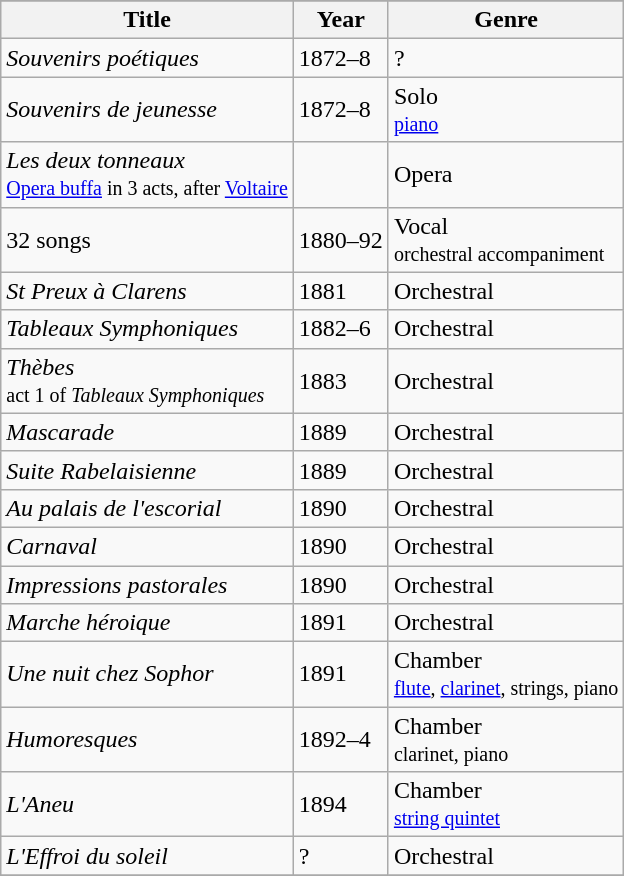<table class="wikitable sortable plainrowheaders floatright">
<tr>
</tr>
<tr>
<th scope="col">Title</th>
<th scope="col">Year</th>
<th scope="col">Genre</th>
</tr>
<tr>
<td><em>Souvenirs poétiques</em></td>
<td>1872–8</td>
<td data-sort-value="ZZZZ">?</td>
</tr>
<tr>
<td><em>Souvenirs de jeunesse</em></td>
<td>1872–8</td>
<td>Solo<br><small><a href='#'>piano</a></small></td>
</tr>
<tr>
<td><em>Les deux tonneaux</em><br><small><a href='#'>Opera buffa</a> in 3 acts, after <a href='#'>Voltaire</a></small></td>
<td></td>
<td>Opera</td>
</tr>
<tr>
<td>32 songs</td>
<td>1880–92</td>
<td>Vocal<br><small>orchestral accompaniment</small></td>
</tr>
<tr>
<td><em>St Preux à Clarens</em></td>
<td>1881</td>
<td>Orchestral</td>
</tr>
<tr>
<td><em>Tableaux Symphoniques</em></td>
<td>1882–6</td>
<td>Orchestral</td>
</tr>
<tr>
<td><em>Thèbes</em><br><small>act 1 of <em>Tableaux Symphoniques</em></small></td>
<td>1883</td>
<td>Orchestral</td>
</tr>
<tr>
<td><em>Mascarade</em></td>
<td>1889</td>
<td>Orchestral</td>
</tr>
<tr>
<td><em>Suite Rabelaisienne</em></td>
<td>1889</td>
<td>Orchestral</td>
</tr>
<tr>
<td><em>Au palais de l'escorial</em></td>
<td>1890</td>
<td>Orchestral</td>
</tr>
<tr>
<td><em>Carnaval</em></td>
<td>1890</td>
<td>Orchestral</td>
</tr>
<tr>
<td><em>Impressions pastorales</em></td>
<td>1890</td>
<td>Orchestral</td>
</tr>
<tr>
<td><em>Marche héroique</em></td>
<td>1891</td>
<td>Orchestral</td>
</tr>
<tr>
<td><em>Une nuit chez Sophor</em></td>
<td>1891</td>
<td>Chamber<br><small><a href='#'>flute</a>, <a href='#'>clarinet</a>, strings, piano</small></td>
</tr>
<tr>
<td><em>Humoresques</em></td>
<td>1892–4</td>
<td>Chamber<br><small>clarinet, piano</small></td>
</tr>
<tr>
<td><em>L'Aneu</em></td>
<td>1894</td>
<td>Chamber<br><small><a href='#'>string quintet</a></small></td>
</tr>
<tr>
<td><em>L'Effroi du soleil</em></td>
<td data-sort-value="ZZZZ">?</td>
<td>Orchestral</td>
</tr>
<tr>
</tr>
</table>
